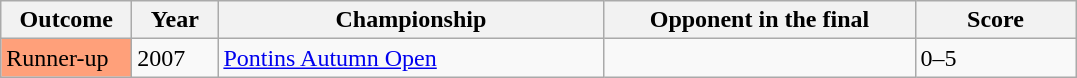<table class="sortable wikitable">
<tr>
<th width="80">Outcome</th>
<th width="50">Year</th>
<th width="250">Championship</th>
<th width="200">Opponent in the final</th>
<th width="100">Score</th>
</tr>
<tr>
<td style="background:#ffa07a;">Runner-up</td>
<td>2007</td>
<td><a href='#'>Pontins Autumn Open</a></td>
<td> </td>
<td>0–5</td>
</tr>
</table>
